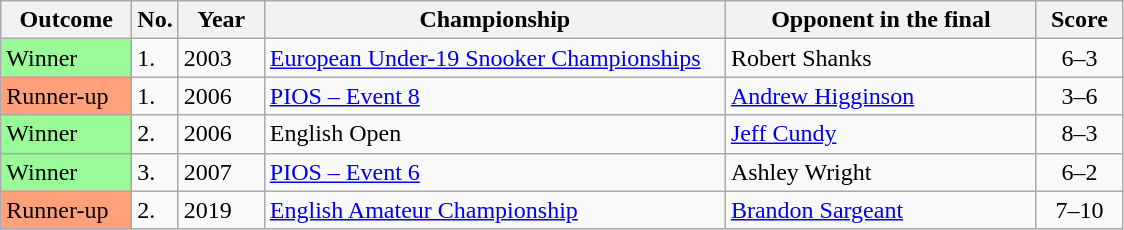<table class="sortable wikitable">
<tr>
<th width="80">Outcome</th>
<th width="20">No.</th>
<th width="50">Year</th>
<th style="width:300px;">Championship</th>
<th style="width:200px;">Opponent in the final</th>
<th style="width:50px;">Score</th>
</tr>
<tr>
<td style="background:#98FB98">Winner</td>
<td>1.</td>
<td>2003</td>
<td><a href='#'>European Under-19 Snooker Championships</a></td>
<td> Robert Shanks</td>
<td style="text-align:center;">6–3</td>
</tr>
<tr>
<td style="background:#ffa07a;">Runner-up</td>
<td>1.</td>
<td>2006</td>
<td><a href='#'>PIOS – Event 8</a></td>
<td> <a href='#'>Andrew Higginson</a></td>
<td style="text-align:center;">3–6</td>
</tr>
<tr>
<td style="background:#98FB98">Winner</td>
<td>2.</td>
<td>2006</td>
<td>English Open</td>
<td> <a href='#'>Jeff Cundy</a></td>
<td style="text-align:center;">8–3</td>
</tr>
<tr>
<td style="background:#98FB98">Winner</td>
<td>3.</td>
<td>2007</td>
<td><a href='#'>PIOS – Event 6</a></td>
<td> Ashley Wright</td>
<td style="text-align:center;">6–2</td>
</tr>
<tr>
<td style="background:#ffa07a;">Runner-up</td>
<td>2.</td>
<td>2019</td>
<td><a href='#'>English Amateur Championship</a></td>
<td> <a href='#'>Brandon Sargeant</a></td>
<td style="text-align:center;">7–10</td>
</tr>
</table>
